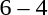<table style="text-align:center">
<tr>
<th width=200></th>
<th width=100></th>
<th width=200></th>
</tr>
<tr>
<td align=right></td>
<td>6 – 4</td>
<td align=left><strong></strong></td>
</tr>
</table>
